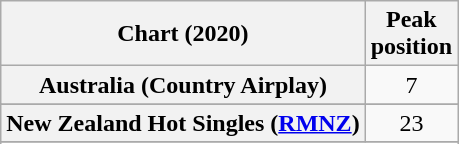<table class="wikitable sortable plainrowheaders" style="text-align:center">
<tr>
<th scope="col">Chart (2020)</th>
<th scope="col">Peak<br>position</th>
</tr>
<tr>
<th scope="row">Australia (Country Airplay)</th>
<td>7</td>
</tr>
<tr>
</tr>
<tr>
</tr>
<tr>
<th scope="row">New Zealand Hot Singles (<a href='#'>RMNZ</a>)</th>
<td>23</td>
</tr>
<tr>
</tr>
<tr>
</tr>
<tr>
</tr>
<tr>
</tr>
<tr>
</tr>
</table>
